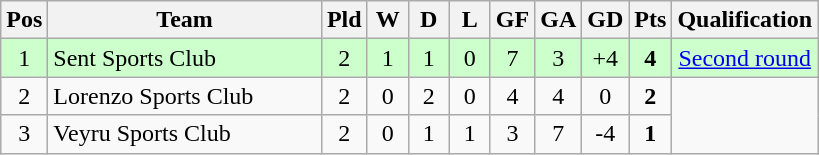<table class="wikitable" style="text-align:center">
<tr>
<th style="width:20px;" abbr="Position">Pos</th>
<th width=175>Team</th>
<th style="width:20px;" abbr="Played">Pld</th>
<th style="width:20px;" abbr="Won">W</th>
<th style="width:20px;" abbr="Drawn">D</th>
<th style="width:20px;" abbr="Lost">L</th>
<th style="width:20px;" abbr="Goals for">GF</th>
<th style="width:20px;" abbr="Goals against">GA</th>
<th style="width:20px;" abbr="Goal difference">GD</th>
<th style="width:20px;" abbr="Points">Pts</th>
<th style="width:20px;">Qualification</th>
</tr>
<tr style="background:#cfc;">
<td>1</td>
<td align=left>Sent Sports Club</td>
<td>2</td>
<td>1</td>
<td>1</td>
<td>0</td>
<td>7</td>
<td>3</td>
<td>+4</td>
<td><strong>4</strong></td>
<td><a href='#'>Second round</a></td>
</tr>
<tr>
<td>2</td>
<td align=left>Lorenzo Sports Club</td>
<td>2</td>
<td>0</td>
<td>2</td>
<td>0</td>
<td>4</td>
<td>4</td>
<td>0</td>
<td><strong>2</strong></td>
</tr>
<tr>
<td>3</td>
<td align=left>Veyru Sports Club</td>
<td>2</td>
<td>0</td>
<td>1</td>
<td>1</td>
<td>3</td>
<td>7</td>
<td>-4</td>
<td><strong>1</strong></td>
</tr>
</table>
